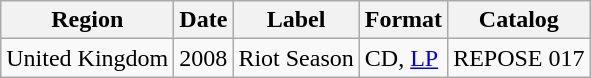<table class="wikitable">
<tr>
<th>Region</th>
<th>Date</th>
<th>Label</th>
<th>Format</th>
<th>Catalog</th>
</tr>
<tr>
<td>United Kingdom</td>
<td>2008</td>
<td>Riot Season</td>
<td>CD, <a href='#'>LP</a></td>
<td>REPOSE 017</td>
</tr>
</table>
